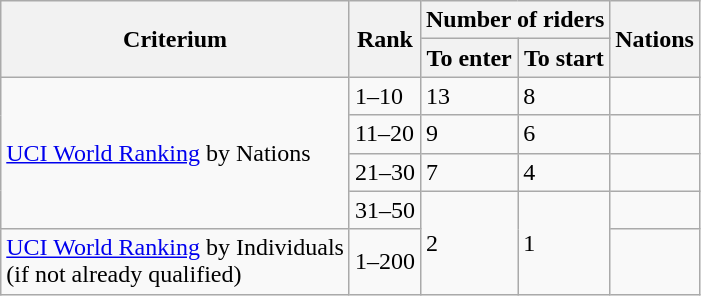<table class="wikitable">
<tr>
<th rowspan=2>Criterium</th>
<th rowspan=2>Rank</th>
<th colspan=2>Number of riders</th>
<th rowspan=2>Nations</th>
</tr>
<tr>
<th>To enter</th>
<th>To start</th>
</tr>
<tr>
<td rowspan=4><a href='#'>UCI World Ranking</a> by Nations</td>
<td>1–10</td>
<td>13</td>
<td>8</td>
<td></td>
</tr>
<tr>
<td>11–20</td>
<td>9</td>
<td>6</td>
<td></td>
</tr>
<tr>
<td>21–30</td>
<td>7</td>
<td>4</td>
<td></td>
</tr>
<tr>
<td>31–50</td>
<td rowspan=2>2</td>
<td rowspan=2>1</td>
<td></td>
</tr>
<tr>
<td><a href='#'>UCI World Ranking</a> by Individuals<br>(if not already qualified)</td>
<td>1–200</td>
<td></td>
</tr>
</table>
